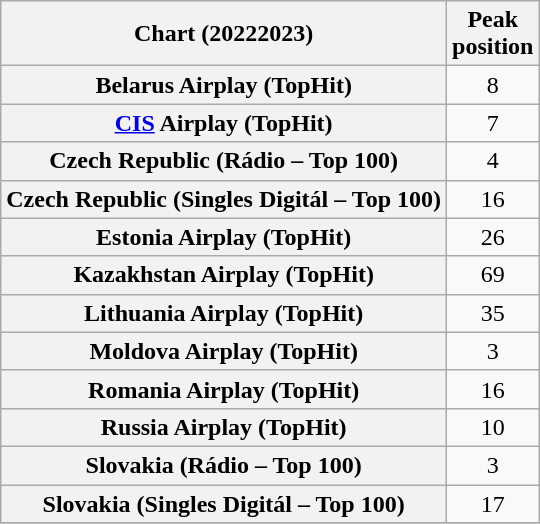<table class="wikitable sortable plainrowheaders" style="text-align:center">
<tr>
<th scope="col">Chart (20222023)</th>
<th scope="col">Peak<br>position</th>
</tr>
<tr>
<th scope="row">Belarus Airplay (TopHit)</th>
<td>8</td>
</tr>
<tr>
<th scope="row"><a href='#'>CIS</a> Airplay (TopHit)</th>
<td>7</td>
</tr>
<tr>
<th scope="row">Czech Republic (Rádio – Top 100)</th>
<td>4</td>
</tr>
<tr>
<th scope="row">Czech Republic (Singles Digitál – Top 100)</th>
<td>16</td>
</tr>
<tr>
<th scope="row">Estonia Airplay (TopHit)</th>
<td>26</td>
</tr>
<tr>
<th scope="row">Kazakhstan Airplay (TopHit)</th>
<td>69</td>
</tr>
<tr>
<th scope="row">Lithuania Airplay (TopHit)</th>
<td>35</td>
</tr>
<tr>
<th scope="row">Moldova Airplay (TopHit)</th>
<td>3</td>
</tr>
<tr>
<th scope="row">Romania Airplay (TopHit)</th>
<td>16</td>
</tr>
<tr>
<th scope="row">Russia Airplay (TopHit)</th>
<td>10</td>
</tr>
<tr>
<th scope="row">Slovakia (Rádio – Top 100)</th>
<td>3</td>
</tr>
<tr>
<th scope="row">Slovakia (Singles Digitál – Top 100)</th>
<td>17</td>
</tr>
<tr>
</tr>
</table>
